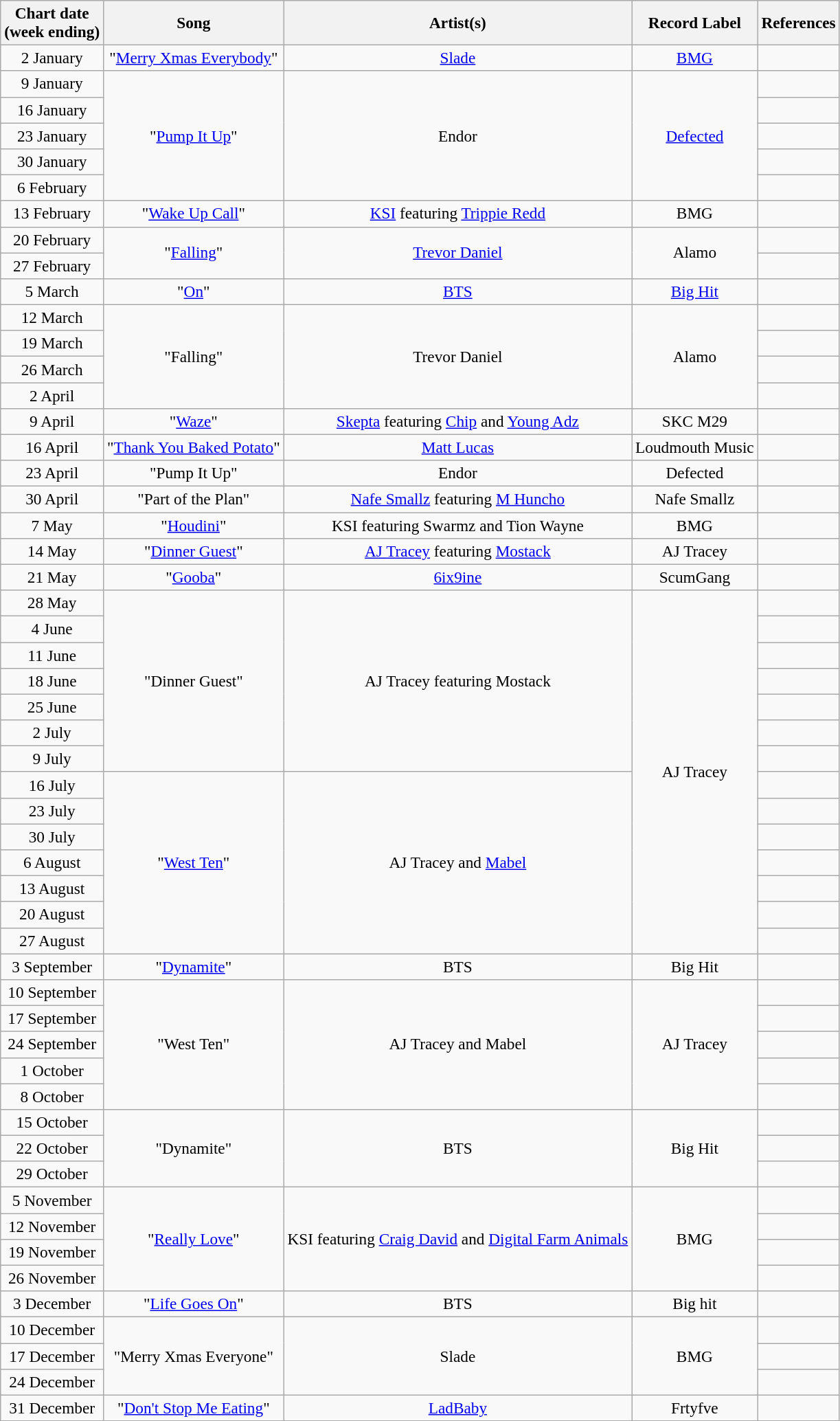<table class="wikitable" style="font-size:97%; text-align:center;">
<tr>
<th>Chart date<br>(week ending)</th>
<th>Song</th>
<th>Artist(s)</th>
<th>Record Label</th>
<th>References</th>
</tr>
<tr>
<td>2 January</td>
<td>"<a href='#'>Merry Xmas Everybody</a>"</td>
<td><a href='#'>Slade</a></td>
<td><a href='#'>BMG</a></td>
<td></td>
</tr>
<tr>
<td>9 January</td>
<td rowspan="5">"<a href='#'>Pump It Up</a>"</td>
<td rowspan="5">Endor</td>
<td rowspan="5"><a href='#'>Defected</a></td>
<td></td>
</tr>
<tr>
<td>16 January</td>
<td></td>
</tr>
<tr>
<td>23 January</td>
<td></td>
</tr>
<tr>
<td>30 January</td>
<td></td>
</tr>
<tr>
<td>6 February</td>
<td></td>
</tr>
<tr>
<td>13 February</td>
<td>"<a href='#'>Wake Up Call</a>"</td>
<td><a href='#'>KSI</a> featuring <a href='#'>Trippie Redd</a></td>
<td>BMG</td>
<td></td>
</tr>
<tr>
<td>20 February</td>
<td rowspan="2">"<a href='#'>Falling</a>"</td>
<td rowspan="2"><a href='#'>Trevor Daniel</a></td>
<td rowspan="2">Alamo</td>
<td></td>
</tr>
<tr>
<td>27 February</td>
<td></td>
</tr>
<tr>
<td>5 March </td>
<td>"<a href='#'>On</a>"</td>
<td><a href='#'>BTS</a></td>
<td><a href='#'>Big Hit</a></td>
<td></td>
</tr>
<tr>
<td>12 March</td>
<td rowspan="4">"Falling"</td>
<td rowspan="4">Trevor Daniel</td>
<td rowspan="4">Alamo</td>
<td></td>
</tr>
<tr>
<td>19 March</td>
<td></td>
</tr>
<tr>
<td>26 March</td>
<td></td>
</tr>
<tr>
<td>2 April</td>
<td></td>
</tr>
<tr>
<td>9 April</td>
<td>"<a href='#'>Waze</a>"</td>
<td><a href='#'>Skepta</a> featuring <a href='#'>Chip</a> and <a href='#'>Young Adz</a></td>
<td>SKC M29</td>
<td></td>
</tr>
<tr>
<td>16 April</td>
<td>"<a href='#'>Thank You Baked Potato</a>"</td>
<td><a href='#'>Matt Lucas</a></td>
<td>Loudmouth Music</td>
<td></td>
</tr>
<tr>
<td>23 April</td>
<td>"Pump It Up"</td>
<td>Endor</td>
<td>Defected</td>
<td></td>
</tr>
<tr>
<td>30 April</td>
<td>"Part of the Plan"</td>
<td><a href='#'>Nafe Smallz</a> featuring <a href='#'>M Huncho</a></td>
<td>Nafe Smallz</td>
<td></td>
</tr>
<tr>
<td>7 May</td>
<td>"<a href='#'>Houdini</a>"</td>
<td>KSI featuring Swarmz and Tion Wayne</td>
<td>BMG</td>
<td></td>
</tr>
<tr>
<td>14 May</td>
<td>"<a href='#'>Dinner Guest</a>"</td>
<td><a href='#'>AJ Tracey</a> featuring <a href='#'>Mostack</a></td>
<td>AJ Tracey</td>
<td></td>
</tr>
<tr>
<td>21 May</td>
<td>"<a href='#'>Gooba</a>"</td>
<td><a href='#'>6ix9ine</a></td>
<td>ScumGang</td>
<td></td>
</tr>
<tr>
<td>28 May</td>
<td rowspan="7">"Dinner Guest"</td>
<td rowspan="7">AJ Tracey featuring Mostack</td>
<td rowspan="14">AJ Tracey</td>
<td></td>
</tr>
<tr>
<td>4 June</td>
<td></td>
</tr>
<tr>
<td>11 June</td>
<td></td>
</tr>
<tr>
<td>18 June</td>
<td></td>
</tr>
<tr>
<td>25 June</td>
<td></td>
</tr>
<tr>
<td>2 July</td>
<td></td>
</tr>
<tr>
<td>9 July</td>
<td></td>
</tr>
<tr>
<td>16 July</td>
<td rowspan="7">"<a href='#'>West Ten</a>"</td>
<td rowspan="7">AJ Tracey and <a href='#'>Mabel</a></td>
<td></td>
</tr>
<tr>
<td>23 July</td>
<td></td>
</tr>
<tr>
<td>30 July</td>
<td></td>
</tr>
<tr>
<td>6 August</td>
<td></td>
</tr>
<tr>
<td>13 August</td>
<td></td>
</tr>
<tr>
<td>20 August</td>
<td></td>
</tr>
<tr>
<td>27 August</td>
<td></td>
</tr>
<tr>
<td>3 September</td>
<td>"<a href='#'>Dynamite</a>"</td>
<td>BTS</td>
<td>Big Hit</td>
<td></td>
</tr>
<tr>
<td>10 September</td>
<td rowspan="5">"West Ten"</td>
<td rowspan="5">AJ Tracey and Mabel</td>
<td rowspan="5">AJ Tracey</td>
<td></td>
</tr>
<tr>
<td>17 September</td>
<td></td>
</tr>
<tr>
<td>24 September</td>
<td></td>
</tr>
<tr>
<td>1 October</td>
<td></td>
</tr>
<tr>
<td>8 October</td>
<td></td>
</tr>
<tr>
<td>15 October</td>
<td rowspan="3">"Dynamite"</td>
<td rowspan="3">BTS</td>
<td rowspan="3">Big Hit</td>
<td></td>
</tr>
<tr>
<td>22 October</td>
<td></td>
</tr>
<tr>
<td>29 October</td>
<td></td>
</tr>
<tr>
<td>5 November</td>
<td rowspan="4">"<a href='#'>Really Love</a>"</td>
<td rowspan="4">KSI featuring <a href='#'>Craig David</a> and <a href='#'>Digital Farm Animals</a></td>
<td rowspan="4">BMG</td>
<td></td>
</tr>
<tr>
<td>12 November</td>
<td></td>
</tr>
<tr>
<td>19 November</td>
<td></td>
</tr>
<tr>
<td>26 November</td>
<td></td>
</tr>
<tr>
<td>3 December</td>
<td>"<a href='#'>Life Goes On</a>" </td>
<td>BTS</td>
<td>Big hit</td>
<td></td>
</tr>
<tr>
<td>10 December</td>
<td rowspan="3">"Merry Xmas Everyone"</td>
<td rowspan="3">Slade</td>
<td rowspan="3">BMG</td>
<td></td>
</tr>
<tr>
<td>17 December</td>
<td></td>
</tr>
<tr>
<td>24 December</td>
<td></td>
</tr>
<tr>
<td>31 December </td>
<td>"<a href='#'>Don't Stop Me Eating</a>"</td>
<td><a href='#'>LadBaby</a></td>
<td>Frtyfve</td>
<td></td>
</tr>
</table>
